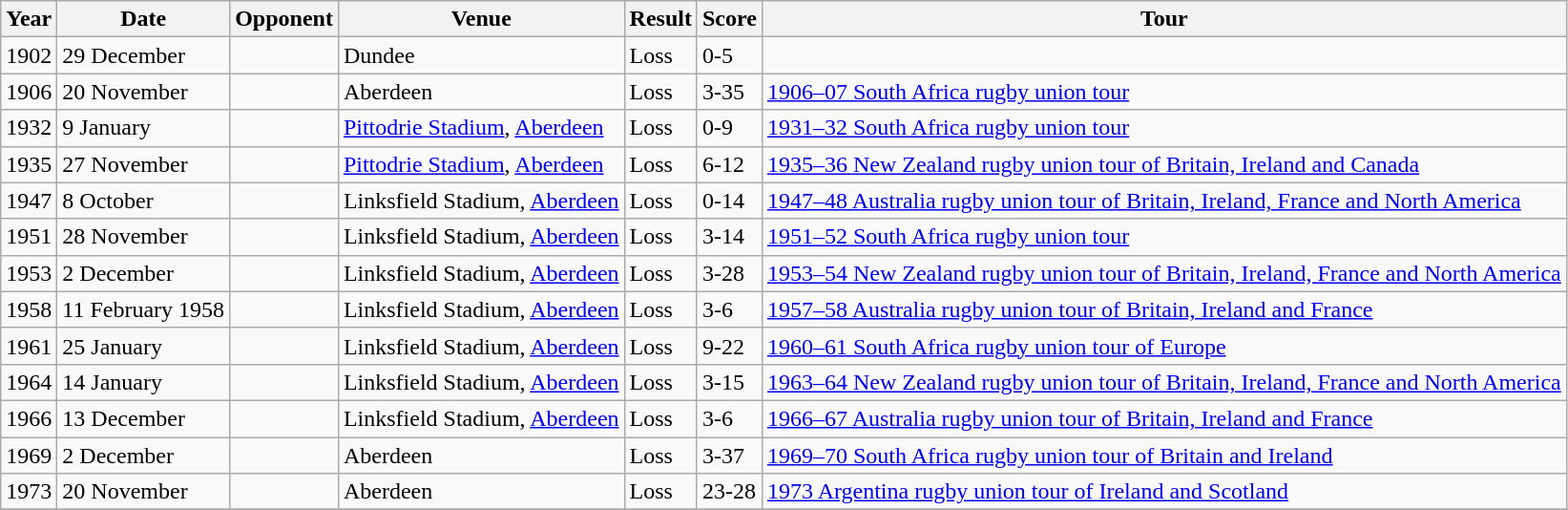<table class="wikitable">
<tr>
<th>Year</th>
<th>Date</th>
<th>Opponent</th>
<th>Venue</th>
<th>Result</th>
<th>Score</th>
<th>Tour</th>
</tr>
<tr>
<td>1902</td>
<td>29 December</td>
<td></td>
<td>Dundee</td>
<td>Loss</td>
<td>0-5</td>
<td></td>
</tr>
<tr>
<td>1906</td>
<td>20 November</td>
<td></td>
<td>Aberdeen</td>
<td>Loss</td>
<td>3-35</td>
<td><a href='#'>1906–07 South Africa rugby union tour</a> </td>
</tr>
<tr>
<td>1932</td>
<td>9 January</td>
<td></td>
<td><a href='#'>Pittodrie Stadium</a>, <a href='#'>Aberdeen</a></td>
<td>Loss</td>
<td>0-9</td>
<td><a href='#'>1931–32 South Africa rugby union tour</a> </td>
</tr>
<tr>
<td>1935</td>
<td>27 November</td>
<td></td>
<td><a href='#'>Pittodrie Stadium</a>, <a href='#'>Aberdeen</a></td>
<td>Loss</td>
<td>6-12</td>
<td><a href='#'>1935–36 New Zealand rugby union tour of Britain, Ireland and Canada</a></td>
</tr>
<tr>
<td>1947</td>
<td>8 October</td>
<td></td>
<td>Linksfield Stadium, <a href='#'>Aberdeen</a></td>
<td>Loss</td>
<td>0-14</td>
<td><a href='#'>1947–48 Australia rugby union tour of Britain, Ireland, France and North America</a></td>
</tr>
<tr>
<td>1951</td>
<td>28 November</td>
<td></td>
<td>Linksfield Stadium, <a href='#'>Aberdeen</a></td>
<td>Loss</td>
<td>3-14</td>
<td><a href='#'>1951–52 South Africa rugby union tour</a></td>
</tr>
<tr>
<td>1953</td>
<td>2 December</td>
<td></td>
<td>Linksfield Stadium, <a href='#'>Aberdeen</a></td>
<td>Loss</td>
<td>3-28</td>
<td><a href='#'>1953–54 New Zealand rugby union tour of Britain, Ireland, France and North America</a></td>
</tr>
<tr>
<td>1958</td>
<td>11 February 1958</td>
<td></td>
<td>Linksfield Stadium, <a href='#'>Aberdeen</a></td>
<td>Loss</td>
<td>3-6</td>
<td><a href='#'>1957–58 Australia rugby union tour of Britain, Ireland and France</a></td>
</tr>
<tr>
<td>1961</td>
<td>25 January</td>
<td></td>
<td>Linksfield Stadium, <a href='#'>Aberdeen</a></td>
<td>Loss</td>
<td>9-22</td>
<td><a href='#'>1960–61 South Africa rugby union tour of Europe</a> </td>
</tr>
<tr>
<td>1964</td>
<td>14 January</td>
<td></td>
<td>Linksfield Stadium, <a href='#'>Aberdeen</a></td>
<td>Loss</td>
<td>3-15</td>
<td><a href='#'>1963–64 New Zealand rugby union tour of Britain, Ireland, France and North America</a></td>
</tr>
<tr>
<td>1966</td>
<td>13 December</td>
<td></td>
<td>Linksfield Stadium, <a href='#'>Aberdeen</a></td>
<td>Loss</td>
<td>3-6</td>
<td><a href='#'>1966–67 Australia rugby union tour of Britain, Ireland and France</a> </td>
</tr>
<tr>
<td>1969</td>
<td>2 December</td>
<td></td>
<td>Aberdeen</td>
<td>Loss</td>
<td>3-37</td>
<td><a href='#'>1969–70 South Africa rugby union tour of Britain and Ireland</a>  </td>
</tr>
<tr>
<td>1973</td>
<td>20 November</td>
<td></td>
<td>Aberdeen</td>
<td>Loss</td>
<td>23-28</td>
<td><a href='#'>1973 Argentina rugby union tour of Ireland and Scotland</a> </td>
</tr>
<tr>
</tr>
</table>
